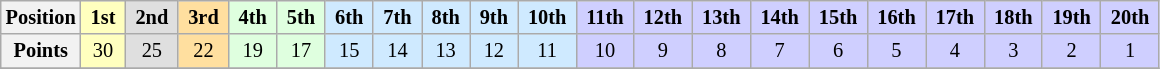<table class="wikitable" style="font-size:85%; text-align:center">
<tr>
<th>Position</th>
<td style="background:#FFFFBF;"> <strong>1st</strong> </td>
<td style="background:#DFDFDF;"> <strong>2nd</strong> </td>
<td style="background:#FFDF9F;"> <strong>3rd</strong> </td>
<td style="background:#DFFFDF;"> <strong>4th</strong> </td>
<td style="background:#DFFFDF;"> <strong>5th</strong> </td>
<td style="background:#CFEAFF;"> <strong>6th</strong> </td>
<td style="background:#CFEAFF;"> <strong>7th</strong> </td>
<td style="background:#CFEAFF;"> <strong>8th</strong> </td>
<td style="background:#CFEAFF;"> <strong>9th</strong> </td>
<td style="background:#CFEAFF;"> <strong>10th</strong> </td>
<td style="background:#CFCFFF;"> <strong>11th</strong> </td>
<td style="background:#CFCFFF;"> <strong>12th</strong> </td>
<td style="background:#CFCFFF;"> <strong>13th</strong> </td>
<td style="background:#CFCFFF;"> <strong>14th</strong> </td>
<td style="background:#CFCFFF;"> <strong>15th</strong> </td>
<td style="background:#CFCFFF;"> <strong>16th</strong> </td>
<td style="background:#CFCFFF;"> <strong>17th</strong> </td>
<td style="background:#CFCFFF;"> <strong>18th</strong> </td>
<td style="background:#CFCFFF;"> <strong>19th</strong> </td>
<td style="background:#CFCFFF;"> <strong>20th</strong> </td>
</tr>
<tr>
<th>Points</th>
<td style="background:#FFFFBF;">30</td>
<td style="background:#DFDFDF;">25</td>
<td style="background:#FFDF9F;">22</td>
<td style="background:#DFFFDF;">19</td>
<td style="background:#DFFFDF;">17</td>
<td style="background:#CFEAFF;">15</td>
<td style="background:#CFEAFF;">14</td>
<td style="background:#CFEAFF;">13</td>
<td style="background:#CFEAFF;">12</td>
<td style="background:#CFEAFF;">11</td>
<td style="background:#CFCFFF;">10</td>
<td style="background:#CFCFFF;">9</td>
<td style="background:#CFCFFF;">8</td>
<td style="background:#CFCFFF;">7</td>
<td style="background:#CFCFFF;">6</td>
<td style="background:#CFCFFF;">5</td>
<td style="background:#CFCFFF;">4</td>
<td style="background:#CFCFFF;">3</td>
<td style="background:#CFCFFF;">2</td>
<td style="background:#CFCFFF;">1</td>
</tr>
<tr>
</tr>
</table>
